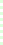<table style="font-size: 85%">
<tr>
<td style="background:#dfd;"></td>
</tr>
<tr>
<td style="background:#dfd;"></td>
</tr>
<tr>
<td style="background:#dfd;"></td>
</tr>
<tr>
<td style="background:#dfd;"></td>
</tr>
<tr>
<td style="background:#dfd;"></td>
</tr>
<tr>
<td style="background:#dfd;"></td>
</tr>
<tr>
<td style="background:#dfd;"></td>
</tr>
<tr>
<td style="background:#dfd;"></td>
</tr>
</table>
